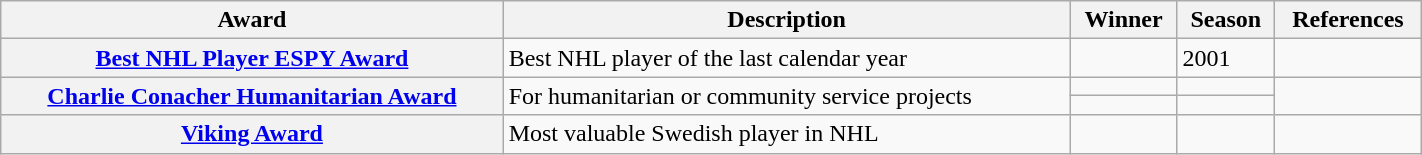<table class="wikitable sortable" width="75%">
<tr>
<th scope="col">Award</th>
<th scope="col" class="unsortable">Description</th>
<th scope="col">Winner</th>
<th scope="col">Season</th>
<th scope="col" class="unsortable">References</th>
</tr>
<tr>
<th scope="row"><a href='#'>Best NHL Player ESPY Award</a></th>
<td>Best NHL player of the last calendar year</td>
<td></td>
<td>2001</td>
<td></td>
</tr>
<tr>
<th scope="row" rowspan="2"><a href='#'>Charlie Conacher Humanitarian Award</a></th>
<td rowspan="2">For humanitarian or community service projects</td>
<td></td>
<td></td>
<td rowspan="2"></td>
</tr>
<tr>
<td></td>
<td></td>
</tr>
<tr>
<th scope="row"><a href='#'>Viking Award</a></th>
<td>Most valuable Swedish player in NHL</td>
<td></td>
<td></td>
<td></td>
</tr>
</table>
